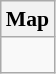<table class="wikitable" style="font-size:90%;">
<tr>
<th colspan="6">Map</th>
</tr>
<tr>
<td colspan="6" rowspan="11"><div><br> 





</div></td>
</tr>
</table>
